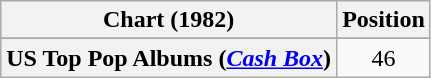<table class="wikitable plainrowheaders" style="text-align:center">
<tr>
<th scope="col">Chart (1982)</th>
<th scope="col">Position</th>
</tr>
<tr>
</tr>
<tr>
<th scope="row">US Top Pop Albums (<em><a href='#'>Cash Box</a></em>)</th>
<td>46</td>
</tr>
</table>
